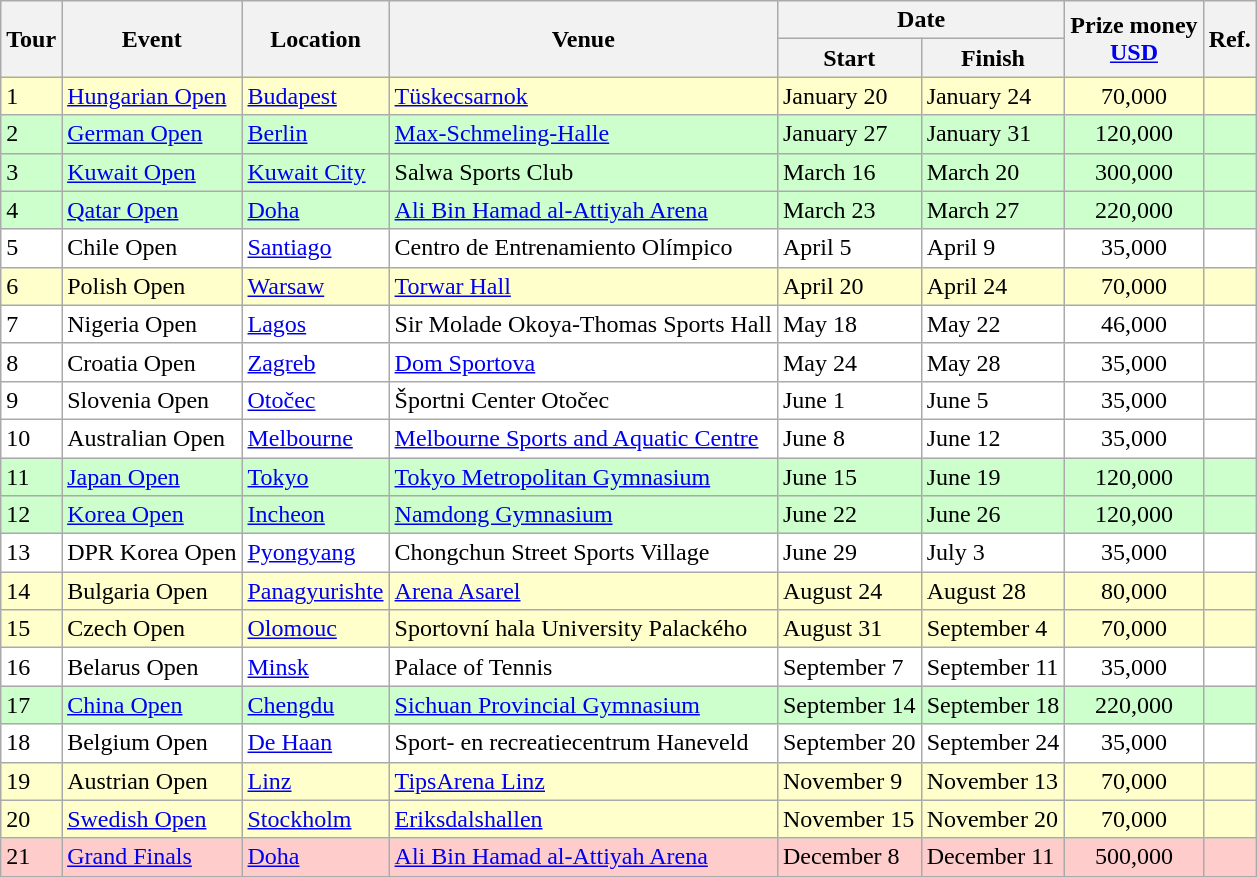<table class=wikitable style="font-size:100%">
<tr>
<th rowspan=2>Tour</th>
<th rowspan=2>Event</th>
<th rowspan=2>Location</th>
<th rowspan=2>Venue</th>
<th colspan=2>Date</th>
<th rowspan=2>Prize money <br><a href='#'>USD</a></th>
<th rowspan=2>Ref.</th>
</tr>
<tr>
<th>Start</th>
<th>Finish</th>
</tr>
<tr bgcolor="ffffcc">
<td>1</td>
<td> <a href='#'>Hungarian Open</a></td>
<td><a href='#'>Budapest</a></td>
<td><a href='#'>Tüskecsarnok</a></td>
<td>January 20</td>
<td>January 24</td>
<td align=center>70,000</td>
<td></td>
</tr>
<tr bgcolor="ccffcc">
<td>2</td>
<td> <a href='#'>German Open</a></td>
<td><a href='#'>Berlin</a></td>
<td><a href='#'>Max-Schmeling-Halle</a></td>
<td>January 27</td>
<td>January 31</td>
<td align=center>120,000</td>
<td></td>
</tr>
<tr bgcolor="ccffcc">
<td>3</td>
<td> <a href='#'>Kuwait Open</a></td>
<td><a href='#'>Kuwait City</a></td>
<td>Salwa Sports Club</td>
<td>March 16</td>
<td>March 20</td>
<td align=center>300,000</td>
<td></td>
</tr>
<tr bgcolor="ccffcc">
<td>4</td>
<td> <a href='#'>Qatar Open</a></td>
<td><a href='#'>Doha</a></td>
<td><a href='#'>Ali Bin Hamad al-Attiyah Arena</a></td>
<td>March 23</td>
<td>March 27</td>
<td align=center>220,000</td>
<td></td>
</tr>
<tr bgcolor="ffffff">
<td>5</td>
<td> Chile Open</td>
<td><a href='#'>Santiago</a></td>
<td>Centro de Entrenamiento Olímpico</td>
<td>April 5</td>
<td>April 9</td>
<td align=center>35,000</td>
<td></td>
</tr>
<tr bgcolor="ffffcc">
<td>6</td>
<td> Polish Open</td>
<td><a href='#'>Warsaw</a></td>
<td><a href='#'>Torwar Hall</a></td>
<td>April 20</td>
<td>April 24</td>
<td align=center>70,000</td>
<td></td>
</tr>
<tr bgcolor="ffffff">
<td>7</td>
<td> Nigeria Open</td>
<td><a href='#'>Lagos</a></td>
<td>Sir Molade Okoya-Thomas Sports Hall</td>
<td>May 18</td>
<td>May 22</td>
<td align=center>46,000</td>
<td></td>
</tr>
<tr bgcolor="ffffff">
<td>8</td>
<td> Croatia Open</td>
<td><a href='#'>Zagreb</a></td>
<td><a href='#'>Dom Sportova</a></td>
<td>May 24</td>
<td>May 28</td>
<td align=center>35,000</td>
<td></td>
</tr>
<tr bgcolor="ffffff">
<td>9</td>
<td> Slovenia Open</td>
<td><a href='#'>Otočec</a></td>
<td>Športni Center Otočec</td>
<td>June 1</td>
<td>June 5</td>
<td align=center>35,000</td>
<td></td>
</tr>
<tr bgcolor="ffffff">
<td>10</td>
<td> Australian Open</td>
<td><a href='#'>Melbourne</a></td>
<td><a href='#'>Melbourne Sports and Aquatic Centre</a></td>
<td>June 8</td>
<td>June 12</td>
<td align=center>35,000</td>
<td></td>
</tr>
<tr bgcolor="ccffcc">
<td>11</td>
<td> <a href='#'>Japan Open</a></td>
<td><a href='#'>Tokyo</a></td>
<td><a href='#'>Tokyo Metropolitan Gymnasium</a></td>
<td>June 15</td>
<td>June 19</td>
<td align=center>120,000</td>
<td></td>
</tr>
<tr bgcolor="ccffcc">
<td>12</td>
<td> <a href='#'>Korea Open</a></td>
<td><a href='#'>Incheon</a></td>
<td><a href='#'>Namdong Gymnasium</a></td>
<td>June 22</td>
<td>June 26</td>
<td align=center>120,000</td>
<td></td>
</tr>
<tr bgcolor="ffffff">
<td>13</td>
<td> DPR Korea Open</td>
<td><a href='#'>Pyongyang</a></td>
<td>Chongchun Street Sports Village</td>
<td>June 29</td>
<td>July 3</td>
<td align=center>35,000</td>
<td></td>
</tr>
<tr bgcolor="ffffcc">
<td>14</td>
<td> Bulgaria Open</td>
<td><a href='#'>Panagyurishte</a></td>
<td><a href='#'>Arena Asarel</a></td>
<td>August 24</td>
<td>August 28</td>
<td align=center>80,000</td>
<td></td>
</tr>
<tr bgcolor="ffffcc">
<td>15</td>
<td> Czech Open</td>
<td><a href='#'>Olomouc</a></td>
<td>Sportovní hala University Palackého</td>
<td>August 31</td>
<td>September 4</td>
<td align=center>70,000</td>
<td></td>
</tr>
<tr bgcolor="ffffff">
<td>16</td>
<td> Belarus Open</td>
<td><a href='#'>Minsk</a></td>
<td>Palace of Tennis</td>
<td>September 7</td>
<td>September 11</td>
<td align=center>35,000</td>
<td></td>
</tr>
<tr bgcolor="ccffcc">
<td>17</td>
<td> <a href='#'>China Open</a></td>
<td><a href='#'>Chengdu</a></td>
<td><a href='#'>Sichuan Provincial Gymnasium</a></td>
<td>September 14</td>
<td>September 18</td>
<td align=center>220,000</td>
<td></td>
</tr>
<tr bgcolor="ffffff">
<td>18</td>
<td> Belgium Open</td>
<td><a href='#'>De Haan</a></td>
<td>Sport- en recreatiecentrum Haneveld</td>
<td>September 20</td>
<td>September 24</td>
<td align=center>35,000</td>
<td></td>
</tr>
<tr bgcolor="ffffcc">
<td>19</td>
<td> Austrian Open</td>
<td><a href='#'>Linz</a></td>
<td><a href='#'>TipsArena Linz</a></td>
<td>November 9</td>
<td>November 13</td>
<td align=center>70,000</td>
<td></td>
</tr>
<tr bgcolor="ffffcc">
<td>20</td>
<td> <a href='#'>Swedish Open</a></td>
<td><a href='#'>Stockholm</a></td>
<td><a href='#'>Eriksdalshallen</a></td>
<td>November 15</td>
<td>November 20</td>
<td align=center>70,000</td>
<td></td>
</tr>
<tr bgcolor="ffcccc">
<td>21</td>
<td> <a href='#'>Grand Finals</a></td>
<td><a href='#'>Doha</a></td>
<td><a href='#'>Ali Bin Hamad al-Attiyah Arena</a></td>
<td>December 8</td>
<td>December 11</td>
<td align=center>500,000</td>
<td></td>
</tr>
</table>
